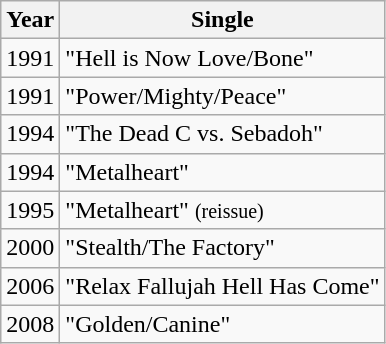<table class="wikitable">
<tr>
<th>Year</th>
<th>Single</th>
</tr>
<tr>
<td>1991</td>
<td>"Hell is Now Love/Bone"</td>
</tr>
<tr>
<td>1991</td>
<td>"Power/Mighty/Peace"</td>
</tr>
<tr>
<td>1994</td>
<td>"The Dead C vs. Sebadoh"</td>
</tr>
<tr>
<td>1994</td>
<td>"Metalheart"</td>
</tr>
<tr>
<td>1995</td>
<td>"Metalheart" <small>(reissue)</small></td>
</tr>
<tr>
<td>2000</td>
<td>"Stealth/The Factory"</td>
</tr>
<tr>
<td>2006</td>
<td>"Relax Fallujah Hell Has Come"</td>
</tr>
<tr>
<td>2008</td>
<td>"Golden/Canine"</td>
</tr>
</table>
